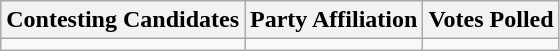<table class="wikitable sortable">
<tr>
<th>Contesting Candidates</th>
<th>Party Affiliation</th>
<th>Votes Polled</th>
</tr>
<tr>
<td></td>
<td></td>
<td></td>
</tr>
</table>
